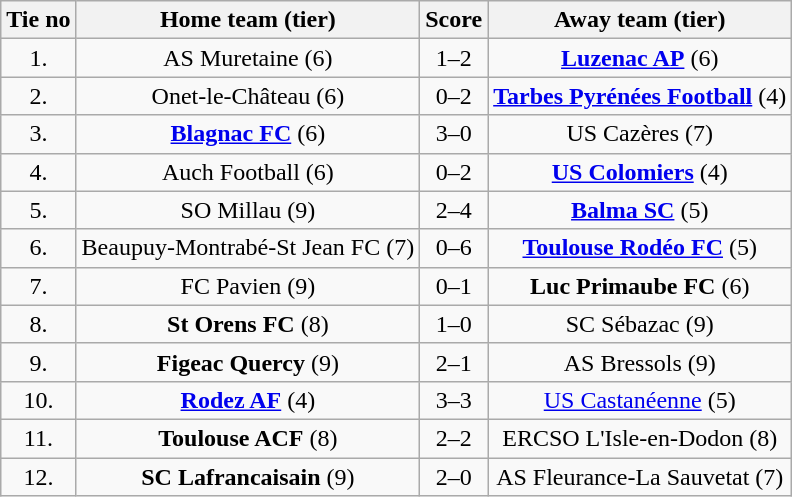<table class="wikitable" style="text-align: center">
<tr>
<th>Tie no</th>
<th>Home team (tier)</th>
<th>Score</th>
<th>Away team (tier)</th>
</tr>
<tr>
<td>1.</td>
<td>AS Muretaine (6)</td>
<td>1–2</td>
<td><strong><a href='#'>Luzenac AP</a></strong> (6)</td>
</tr>
<tr>
<td>2.</td>
<td>Onet-le-Château (6)</td>
<td>0–2</td>
<td><strong><a href='#'>Tarbes Pyrénées Football</a></strong> (4)</td>
</tr>
<tr>
<td>3.</td>
<td><strong><a href='#'>Blagnac FC</a></strong> (6)</td>
<td>3–0</td>
<td>US Cazères (7)</td>
</tr>
<tr>
<td>4.</td>
<td>Auch Football (6)</td>
<td>0–2</td>
<td><strong><a href='#'>US Colomiers</a></strong> (4)</td>
</tr>
<tr>
<td>5.</td>
<td>SO Millau (9)</td>
<td>2–4</td>
<td><strong><a href='#'>Balma SC</a></strong> (5)</td>
</tr>
<tr>
<td>6.</td>
<td>Beaupuy-Montrabé-St Jean FC (7)</td>
<td>0–6</td>
<td><strong><a href='#'>Toulouse Rodéo FC</a></strong> (5)</td>
</tr>
<tr>
<td>7.</td>
<td>FC Pavien (9)</td>
<td>0–1</td>
<td><strong>Luc Primaube FC</strong> (6)</td>
</tr>
<tr>
<td>8.</td>
<td><strong>St Orens FC</strong> (8)</td>
<td>1–0</td>
<td>SC Sébazac (9)</td>
</tr>
<tr>
<td>9.</td>
<td><strong>Figeac Quercy</strong> (9)</td>
<td>2–1</td>
<td>AS Bressols (9)</td>
</tr>
<tr>
<td>10.</td>
<td><strong><a href='#'>Rodez AF</a></strong> (4)</td>
<td>3–3 </td>
<td><a href='#'>US Castanéenne</a> (5)</td>
</tr>
<tr>
<td>11.</td>
<td><strong>Toulouse ACF</strong> (8)</td>
<td>2–2 </td>
<td>ERCSO L'Isle-en-Dodon (8)</td>
</tr>
<tr>
<td>12.</td>
<td><strong>SC Lafrancaisain</strong> (9)</td>
<td>2–0</td>
<td>AS Fleurance-La Sauvetat (7)</td>
</tr>
</table>
